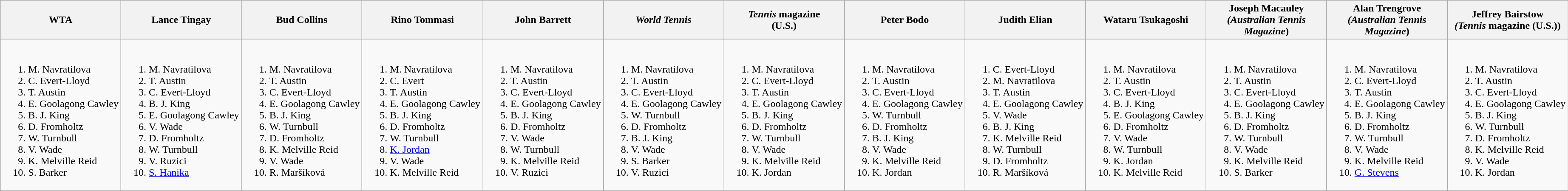<table class="wikitable">
<tr>
<th>WTA</th>
<th>Lance Tingay</th>
<th>Bud Collins</th>
<th>Rino Tommasi</th>
<th>John Barrett</th>
<th><em>World Tennis</em></th>
<th><em>Tennis</em> magazine<br> (U.S.)</th>
<th>Peter Bodo</th>
<th>Judith Elian</th>
<th>Wataru Tsukagoshi</th>
<th>Joseph Macauley<br><em>(Australian Tennis Magazine</em>)</th>
<th>Alan Trengrove<br><em>(Australian Tennis Magazine</em>)</th>
<th>Jeffrey Bairstow<br><em>(Tennis</em> magazine (U.S.))</th>
</tr>
<tr style="vertical-align: top;">
<td style="white-space: nowrap;"><br><ol><li> M. Navratilova</li><li> C. Evert-Lloyd</li><li> T. Austin</li><li> E. Goolagong Cawley</li><li> B. J. King</li><li> D. Fromholtz</li><li> W. Turnbull</li><li> V. Wade</li><li> K. Melville Reid</li><li> S. Barker</li></ol></td>
<td style="white-space: nowrap;"><br><ol><li> M. Navratilova</li><li> T. Austin</li><li> C. Evert-Lloyd</li><li> B. J. King</li><li> E. Goolagong Cawley</li><li> V. Wade</li><li> D. Fromholtz</li><li> W. Turnbull</li><li> V. Ruzici</li><li> <a href='#'>S. Hanika</a></li></ol></td>
<td style="white-space: nowrap;"><br><ol><li> M. Navratilova</li><li> T. Austin</li><li> C. Evert-Lloyd</li><li> E. Goolagong Cawley</li><li> B. J. King</li><li> W. Turnbull</li><li> D. Fromholtz</li><li> K. Melville Reid</li><li> V. Wade</li><li> R. Maršíková</li></ol></td>
<td style="white-space: nowrap;"><br><ol><li> M. Navratilova</li><li> C. Evert</li><li> T. Austin</li><li> E. Goolagong Cawley</li><li> B. J. King</li><li> D. Fromholtz</li><li> W. Turnbull</li><li> <a href='#'>K. Jordan</a></li><li> V. Wade</li><li> K. Melville Reid</li></ol></td>
<td style="white-space: nowrap;"><br><ol><li> M. Navratilova</li><li> T. Austin</li><li> C. Evert-Lloyd</li><li> E. Goolagong Cawley</li><li> B. J. King</li><li> D. Fromholtz</li><li> V. Wade</li><li> W. Turnbull</li><li> K. Melville Reid</li><li> V. Ruzici</li></ol></td>
<td style="white-space: nowrap;"><br><ol><li> M. Navratilova</li><li> T. Austin</li><li> C. Evert-Lloyd</li><li> E. Goolagong Cawley</li><li> W. Turnbull</li><li> D. Fromholtz</li><li> B. J. King</li><li> V. Wade</li><li> S. Barker</li><li> V. Ruzici</li></ol></td>
<td style="white-space: nowrap;"><br><ol><li> M. Navratilova</li><li> C. Evert-Lloyd</li><li> T. Austin</li><li> E. Goolagong Cawley</li><li> B. J. King</li><li> D. Fromholtz</li><li> W. Turnbull</li><li> V. Wade</li><li> K. Melville Reid</li><li> K. Jordan</li></ol></td>
<td style="white-space: nowrap;"><br><ol><li> M. Navratilova</li><li> T. Austin</li><li> C. Evert-Lloyd</li><li> E. Goolagong Cawley</li><li> W. Turnbull</li><li> D. Fromholtz</li><li> B. J. King</li><li> V. Wade</li><li> K. Melville Reid</li><li> K. Jordan</li></ol></td>
<td style="white-space: nowrap;"><br><ol><li> C. Evert-Lloyd</li><li> M. Navratilova</li><li> T. Austin</li><li> E. Goolagong Cawley</li><li> V. Wade</li><li> B. J. King</li><li> K. Melville Reid</li><li> W. Turnbull</li><li> D. Fromholtz</li><li> R. Maršíková</li></ol></td>
<td style="white-space: nowrap;"><br><ol><li> M. Navratilova</li><li> T. Austin</li><li> C. Evert-Lloyd</li><li> B. J. King</li><li> E. Goolagong Cawley</li><li> D. Fromholtz</li><li> V. Wade</li><li> W. Turnbull</li><li> K. Jordan</li><li> K. Melville Reid</li></ol></td>
<td style="white-space: nowrap;"><br><ol><li> M. Navratilova</li><li> T. Austin</li><li> C. Evert-Lloyd</li><li> E. Goolagong Cawley</li><li> B. J. King</li><li> D. Fromholtz</li><li> W. Turnbull</li><li> V. Wade</li><li> K. Melville Reid</li><li> S. Barker</li></ol></td>
<td style="white-space: nowrap;"><br><ol><li> M. Navratilova</li><li> C. Evert-Lloyd</li><li> T. Austin</li><li> E. Goolagong Cawley</li><li> B. J. King</li><li> D. Fromholtz</li><li> W. Turnbull</li><li> V. Wade</li><li> K. Melville Reid</li><li> <a href='#'>G. Stevens</a></li></ol></td>
<td style="white-space: nowrap;"><br><ol><li> M. Navratilova</li><li> T. Austin</li><li> C. Evert-Lloyd</li><li> E. Goolagong Cawley</li><li> B. J. King</li><li> W. Turnbull</li><li> D. Fromholtz</li><li> K. Melville Reid</li><li> V. Wade</li><li> K. Jordan</li></ol></td>
</tr>
</table>
